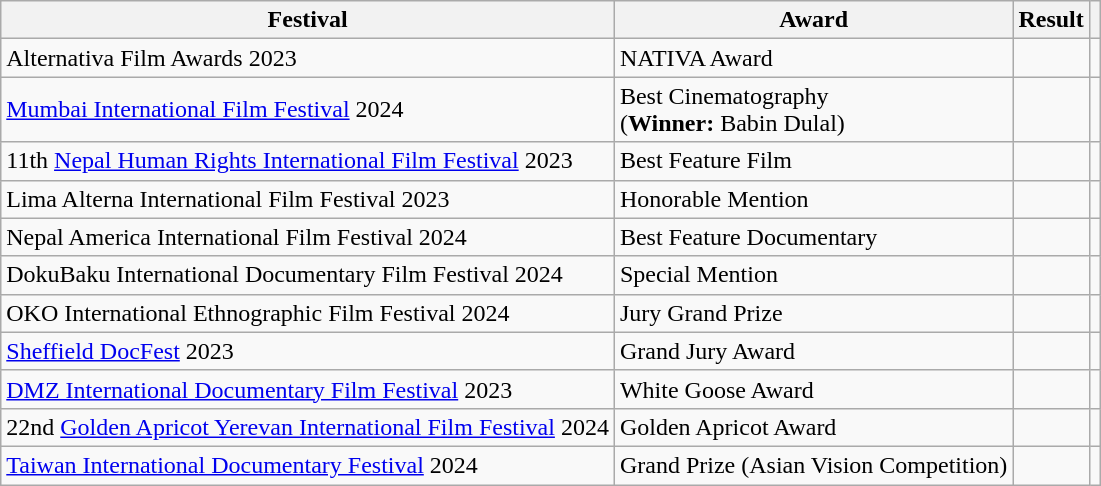<table class="wikitable sortable">
<tr>
<th>Festival</th>
<th>Award</th>
<th>Result</th>
<th></th>
</tr>
<tr>
<td>Alternativa Film Awards 2023</td>
<td>NATIVA Award</td>
<td></td>
<td></td>
</tr>
<tr>
<td><a href='#'>Mumbai International Film Festival</a> 2024</td>
<td>Best Cinematography<br>(<strong>Winner:</strong> Babin Dulal)</td>
<td></td>
<td></td>
</tr>
<tr>
<td>11th <a href='#'>Nepal Human Rights International Film Festival</a> 2023</td>
<td>Best Feature Film</td>
<td></td>
<td></td>
</tr>
<tr>
<td>Lima Alterna International Film Festival 2023</td>
<td>Honorable Mention</td>
<td></td>
<td></td>
</tr>
<tr>
<td>Nepal America International Film Festival 2024</td>
<td>Best Feature Documentary</td>
<td></td>
<td></td>
</tr>
<tr>
<td>DokuBaku International Documentary Film Festival 2024</td>
<td>Special Mention</td>
<td></td>
<td></td>
</tr>
<tr>
<td>OKO International Ethnographic Film Festival 2024</td>
<td>Jury Grand Prize</td>
<td></td>
<td></td>
</tr>
<tr>
<td><a href='#'>Sheffield DocFest</a> 2023</td>
<td>Grand Jury Award</td>
<td></td>
<td></td>
</tr>
<tr>
<td><a href='#'>DMZ International Documentary Film Festival</a> 2023</td>
<td>White Goose Award</td>
<td></td>
<td></td>
</tr>
<tr>
<td>22nd <a href='#'>Golden Apricot Yerevan International Film Festival</a> 2024</td>
<td>Golden Apricot Award</td>
<td></td>
<td></td>
</tr>
<tr>
<td><a href='#'>Taiwan International Documentary Festival</a> 2024</td>
<td>Grand Prize (Asian Vision Competition)</td>
<td></td>
<td></td>
</tr>
</table>
